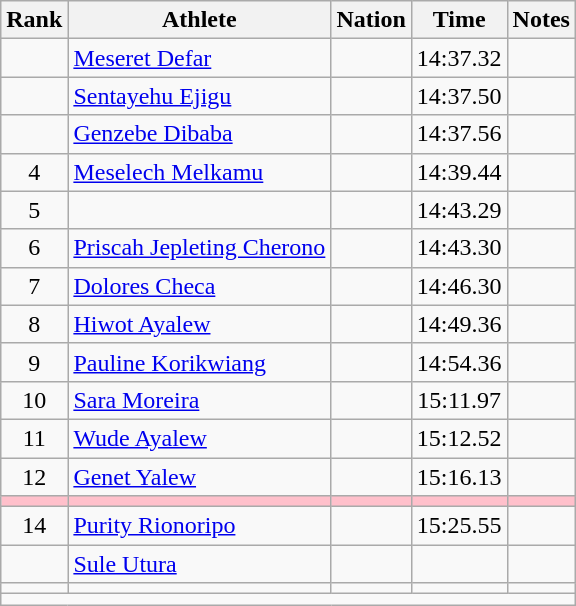<table class="wikitable mw-datatable sortable" style="text-align:center;">
<tr>
<th scope="col" style="width: 10px;">Rank</th>
<th scope="col">Athlete</th>
<th scope="col">Nation</th>
<th scope="col">Time</th>
<th scope="col">Notes</th>
</tr>
<tr>
<td></td>
<td align="left"><a href='#'>Meseret Defar</a></td>
<td align="left"></td>
<td>14:37.32</td>
<td></td>
</tr>
<tr>
<td></td>
<td align="left"><a href='#'>Sentayehu Ejigu</a></td>
<td align="left"></td>
<td>14:37.50</td>
<td></td>
</tr>
<tr>
<td></td>
<td align="left"><a href='#'>Genzebe Dibaba</a></td>
<td align="left"></td>
<td>14:37.56</td>
<td></td>
</tr>
<tr>
<td>4</td>
<td align="left"><a href='#'>Meselech Melkamu</a></td>
<td align="left"></td>
<td>14:39.44</td>
<td></td>
</tr>
<tr>
<td>5</td>
<td align="left"></td>
<td align="left"></td>
<td>14:43.29</td>
<td></td>
</tr>
<tr>
<td>6</td>
<td align="left"><a href='#'>Priscah Jepleting Cherono</a></td>
<td align="left"></td>
<td>14:43.30</td>
<td></td>
</tr>
<tr>
<td>7</td>
<td align="left"><a href='#'>Dolores Checa</a></td>
<td align="left"></td>
<td>14:46.30</td>
<td></td>
</tr>
<tr>
<td>8</td>
<td align="left"><a href='#'>Hiwot Ayalew</a></td>
<td align="left"></td>
<td>14:49.36</td>
<td></td>
</tr>
<tr>
<td>9</td>
<td align="left"><a href='#'>Pauline Korikwiang</a></td>
<td align="left"></td>
<td>14:54.36</td>
<td></td>
</tr>
<tr>
<td>10</td>
<td align="left"><a href='#'>Sara Moreira</a></td>
<td align="left"></td>
<td>15:11.97</td>
<td></td>
</tr>
<tr>
<td>11</td>
<td align="left"><a href='#'>Wude Ayalew</a></td>
<td align="left"></td>
<td>15:12.52</td>
<td></td>
</tr>
<tr>
<td>12</td>
<td align="left"><a href='#'>Genet Yalew</a></td>
<td align="left"></td>
<td>15:16.13</td>
<td></td>
</tr>
<tr bgcolor=pink>
<td></td>
<td align="left"></td>
<td align="left"></td>
<td></td>
<td></td>
</tr>
<tr>
<td>14</td>
<td align="left"><a href='#'>Purity Rionoripo</a></td>
<td align="left"></td>
<td>15:25.55</td>
<td></td>
</tr>
<tr>
<td></td>
<td align="left"><a href='#'>Sule Utura</a></td>
<td align="left"></td>
<td></td>
<td></td>
</tr>
<tr>
<td></td>
<td align="left"></td>
<td align="left"></td>
<td></td>
<td></td>
</tr>
<tr class="sortbottom">
<td colspan="5"></td>
</tr>
</table>
